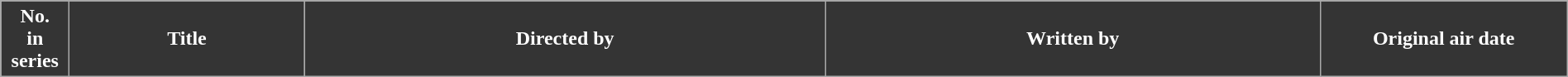<table class="wikitable plainrowheaders" style="width:100%; margin:auto;">
<tr>
<th scope="col" style="background:#343434; color:#fff; width:3em;">No.<br>in series</th>
<th scope="col" style="background:#343434; color:#fff;">Title</th>
<th scope="col" style="background:#343434; color:#fff;">Directed by</th>
<th scope="col" style="background:#343434; color:#fff;">Written by</th>
<th scope="col" style="background:#343434; color:#fff; width:12em;">Original air date<br>
























</th>
</tr>
</table>
